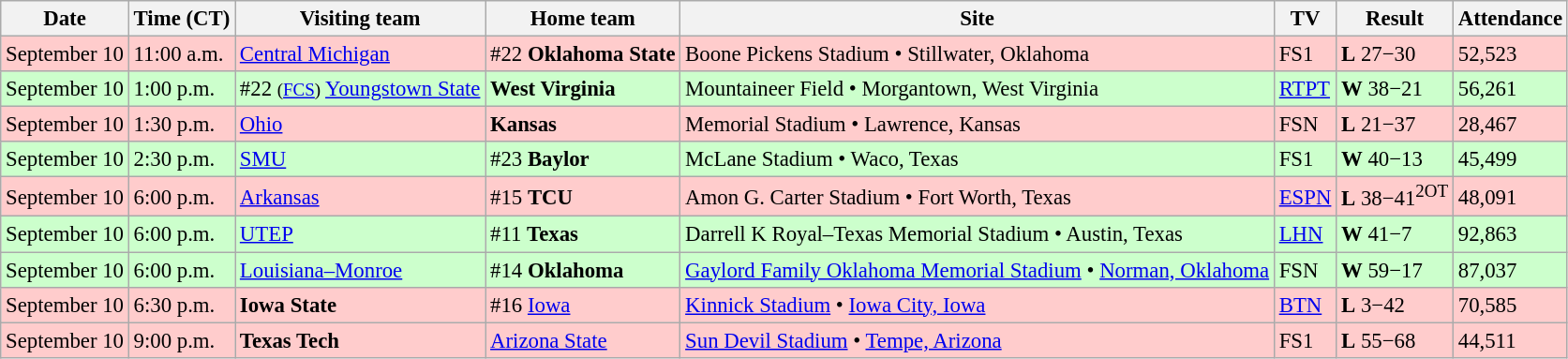<table class="wikitable" style="font-size:95%;">
<tr>
<th>Date</th>
<th>Time (CT)</th>
<th>Visiting team</th>
<th>Home team</th>
<th>Site</th>
<th>TV</th>
<th>Result</th>
<th>Attendance</th>
</tr>
<tr bgcolor=ffcccc>
<td>September 10</td>
<td>11:00 a.m.</td>
<td><a href='#'>Central Michigan</a></td>
<td>#22 <strong>Oklahoma State</strong></td>
<td>Boone Pickens Stadium • Stillwater, Oklahoma</td>
<td>FS1</td>
<td><strong>L</strong> 27−30</td>
<td>52,523</td>
</tr>
<tr bgcolor=ccffcc>
<td>September 10</td>
<td>1:00 p.m.</td>
<td>#22 <small>(<a href='#'>FCS</a>)</small> <a href='#'>Youngstown State</a></td>
<td><strong>West Virginia</strong></td>
<td>Mountaineer Field • Morgantown, West Virginia</td>
<td><a href='#'>RTPT</a></td>
<td><strong>W</strong> 38−21</td>
<td>56,261</td>
</tr>
<tr bgcolor=ffcccc>
<td>September 10</td>
<td>1:30 p.m.</td>
<td><a href='#'>Ohio</a></td>
<td><strong>Kansas</strong></td>
<td>Memorial Stadium • Lawrence, Kansas</td>
<td>FSN</td>
<td><strong>L</strong> 21−37</td>
<td>28,467</td>
</tr>
<tr bgcolor=ccffcc>
<td>September 10</td>
<td>2:30 p.m.</td>
<td><a href='#'>SMU</a></td>
<td>#23 <strong>Baylor</strong></td>
<td>McLane Stadium • Waco, Texas</td>
<td>FS1</td>
<td><strong>W</strong> 40−13</td>
<td>45,499</td>
</tr>
<tr bgcolor=ffcccc>
<td>September 10</td>
<td>6:00 p.m.</td>
<td><a href='#'>Arkansas</a></td>
<td>#15 <strong>TCU</strong></td>
<td>Amon G. Carter Stadium • Fort Worth, Texas</td>
<td><a href='#'>ESPN</a></td>
<td><strong>L</strong> 38−41<sup>2OT</sup></td>
<td>48,091</td>
</tr>
<tr bgcolor=ccffcc>
<td>September 10</td>
<td>6:00 p.m.</td>
<td><a href='#'>UTEP</a></td>
<td>#11 <strong>Texas</strong></td>
<td>Darrell K Royal–Texas Memorial Stadium • Austin, Texas</td>
<td><a href='#'>LHN</a></td>
<td><strong>W</strong> 41−7</td>
<td>92,863</td>
</tr>
<tr bgcolor=ccffcc>
<td>September 10</td>
<td>6:00 p.m.</td>
<td><a href='#'>Louisiana–Monroe</a></td>
<td>#14 <strong>Oklahoma</strong></td>
<td><a href='#'>Gaylord Family Oklahoma Memorial Stadium</a> • <a href='#'>Norman, Oklahoma</a></td>
<td>FSN</td>
<td><strong>W</strong> 59−17</td>
<td>87,037</td>
</tr>
<tr bgcolor=ffcccc>
<td>September 10</td>
<td>6:30 p.m.</td>
<td><strong>Iowa State</strong></td>
<td>#16 <a href='#'>Iowa</a></td>
<td><a href='#'>Kinnick Stadium</a> • <a href='#'>Iowa City, Iowa</a></td>
<td><a href='#'>BTN</a></td>
<td><strong>L</strong> 3−42</td>
<td>70,585</td>
</tr>
<tr bgcolor=ffcccc>
<td>September 10</td>
<td>9:00 p.m.</td>
<td><strong>Texas Tech</strong></td>
<td><a href='#'>Arizona State</a></td>
<td><a href='#'>Sun Devil Stadium</a> • <a href='#'>Tempe, Arizona</a></td>
<td>FS1</td>
<td><strong>L</strong> 55−68</td>
<td>44,511</td>
</tr>
</table>
